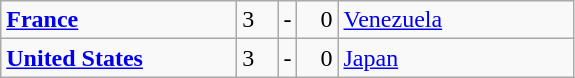<table class="wikitable">
<tr>
<td width=150> <strong><a href='#'>France</a></strong></td>
<td style="width:20px; text-align:left;">3</td>
<td>-</td>
<td style="width:20px; text-align:right;">0</td>
<td width=150> <a href='#'>Venezuela</a></td>
</tr>
<tr>
<td> <strong><a href='#'>United States</a></strong></td>
<td style="text-align:left;">3</td>
<td>-</td>
<td style="text-align:right;">0</td>
<td> <a href='#'>Japan</a></td>
</tr>
</table>
